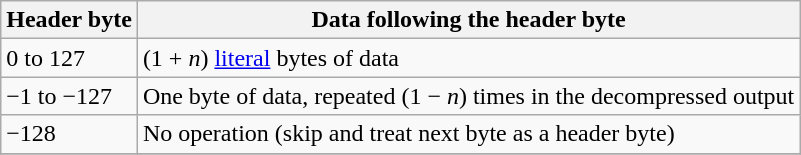<table class="wikitable">
<tr>
<th>Header byte</th>
<th>Data following the header byte</th>
</tr>
<tr>
<td>0 to 127</td>
<td>(1 + <em>n</em>) <a href='#'>literal</a> bytes of data</td>
</tr>
<tr>
<td>−1 to −127</td>
<td>One byte of data, repeated (1 − <em>n</em>) times in the decompressed output</td>
</tr>
<tr>
<td>−128</td>
<td>No operation (skip and treat next byte as a header byte)</td>
</tr>
<tr>
</tr>
</table>
